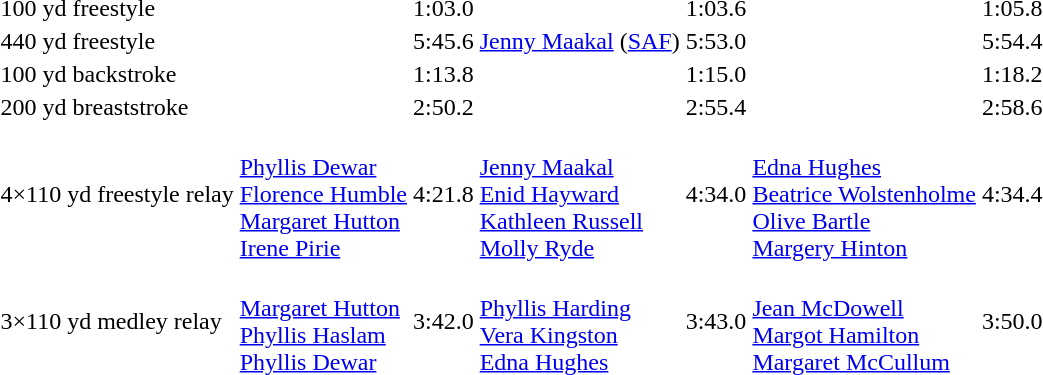<table>
<tr>
<td>100 yd freestyle</td>
<td></td>
<td>1:03.0</td>
<td></td>
<td>1:03.6</td>
<td></td>
<td>1:05.8</td>
</tr>
<tr>
<td>440 yd freestyle</td>
<td></td>
<td>5:45.6</td>
<td> <a href='#'>Jenny Maakal</a> <span>(<a href='#'>SAF</a>)</span></td>
<td>5:53.0</td>
<td></td>
<td>5:54.4</td>
</tr>
<tr>
<td>100 yd backstroke</td>
<td></td>
<td>1:13.8</td>
<td></td>
<td>1:15.0</td>
<td></td>
<td>1:18.2</td>
</tr>
<tr>
<td>200 yd breaststroke</td>
<td></td>
<td>2:50.2</td>
<td></td>
<td>2:55.4</td>
<td></td>
<td>2:58.6</td>
</tr>
<tr>
<td nowrap>4×110 yd freestyle relay</td>
<td><br><a href='#'>Phyllis Dewar</a><br><a href='#'>Florence Humble</a><br><a href='#'>Margaret Hutton</a><br><a href='#'>Irene Pirie</a></td>
<td>4:21.8</td>
<td><br><a href='#'>Jenny Maakal</a><br><a href='#'>Enid Hayward</a><br><a href='#'>Kathleen Russell</a><br><a href='#'>Molly Ryde</a></td>
<td>4:34.0</td>
<td><br><a href='#'>Edna Hughes</a><br><a href='#'>Beatrice Wolstenholme</a><br><a href='#'>Olive Bartle</a><br><a href='#'>Margery Hinton</a></td>
<td>4:34.4</td>
</tr>
<tr>
<td>3×110 yd medley relay</td>
<td><br><a href='#'>Margaret Hutton</a><br><a href='#'>Phyllis Haslam</a><br><a href='#'>Phyllis Dewar</a></td>
<td>3:42.0</td>
<td><br><a href='#'>Phyllis Harding</a><br><a href='#'>Vera Kingston</a><br><a href='#'>Edna Hughes</a></td>
<td>3:43.0</td>
<td><br><a href='#'>Jean McDowell</a><br><a href='#'>Margot Hamilton</a><br><a href='#'>Margaret McCullum</a></td>
<td>3:50.0</td>
</tr>
</table>
